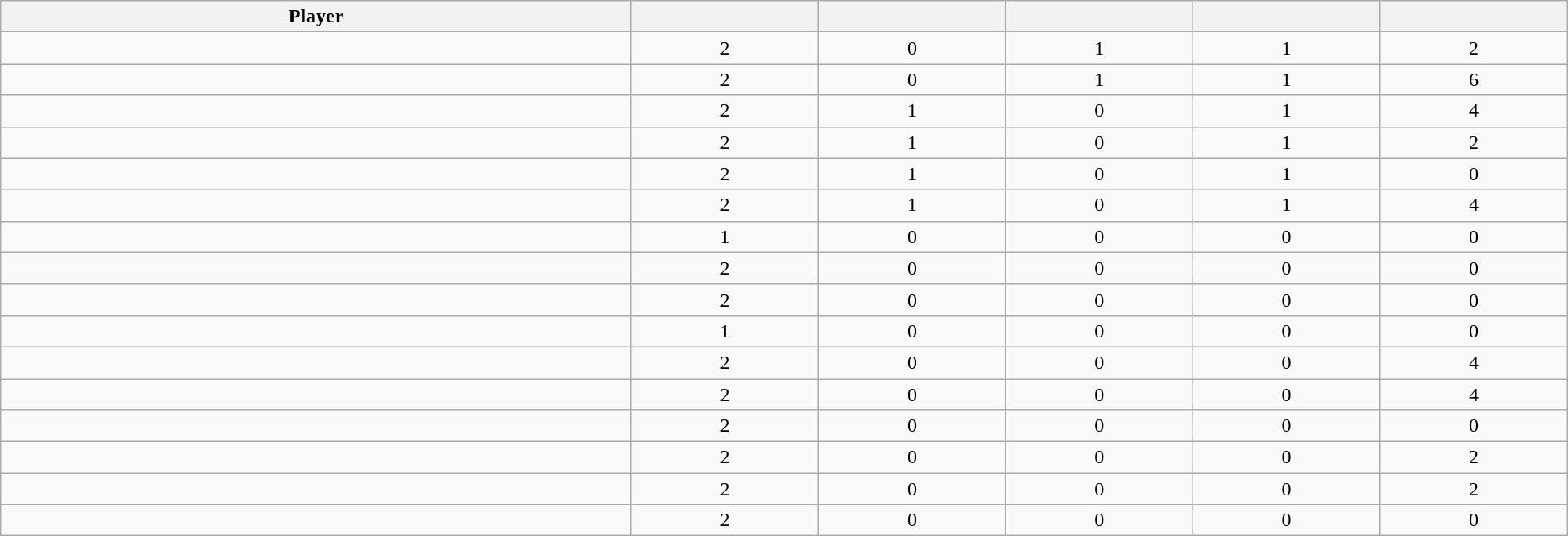<table class="wikitable sortable" style="width:100%; text-align:center;">
<tr>
<th>Player</th>
<th></th>
<th></th>
<th></th>
<th></th>
<th></th>
</tr>
<tr>
<td></td>
<td>2</td>
<td>0</td>
<td>1</td>
<td>1</td>
<td>2</td>
</tr>
<tr>
<td></td>
<td>2</td>
<td>0</td>
<td>1</td>
<td>1</td>
<td>6</td>
</tr>
<tr>
<td></td>
<td>2</td>
<td>1</td>
<td>0</td>
<td>1</td>
<td>4</td>
</tr>
<tr>
<td></td>
<td>2</td>
<td>1</td>
<td>0</td>
<td>1</td>
<td>2</td>
</tr>
<tr>
<td></td>
<td>2</td>
<td>1</td>
<td>0</td>
<td>1</td>
<td>0</td>
</tr>
<tr>
<td></td>
<td>2</td>
<td>1</td>
<td>0</td>
<td>1</td>
<td>4</td>
</tr>
<tr>
<td></td>
<td>1</td>
<td>0</td>
<td>0</td>
<td>0</td>
<td>0</td>
</tr>
<tr>
<td></td>
<td>2</td>
<td>0</td>
<td>0</td>
<td>0</td>
<td>0</td>
</tr>
<tr>
<td></td>
<td>2</td>
<td>0</td>
<td>0</td>
<td>0</td>
<td>0</td>
</tr>
<tr>
<td></td>
<td>1</td>
<td>0</td>
<td>0</td>
<td>0</td>
<td>0</td>
</tr>
<tr>
<td></td>
<td>2</td>
<td>0</td>
<td>0</td>
<td>0</td>
<td>4</td>
</tr>
<tr>
<td></td>
<td>2</td>
<td>0</td>
<td>0</td>
<td>0</td>
<td>4</td>
</tr>
<tr>
<td></td>
<td>2</td>
<td>0</td>
<td>0</td>
<td>0</td>
<td>0</td>
</tr>
<tr>
<td></td>
<td>2</td>
<td>0</td>
<td>0</td>
<td>0</td>
<td>2</td>
</tr>
<tr>
<td></td>
<td>2</td>
<td>0</td>
<td>0</td>
<td>0</td>
<td>2</td>
</tr>
<tr>
<td></td>
<td>2</td>
<td>0</td>
<td>0</td>
<td>0</td>
<td>0</td>
</tr>
</table>
